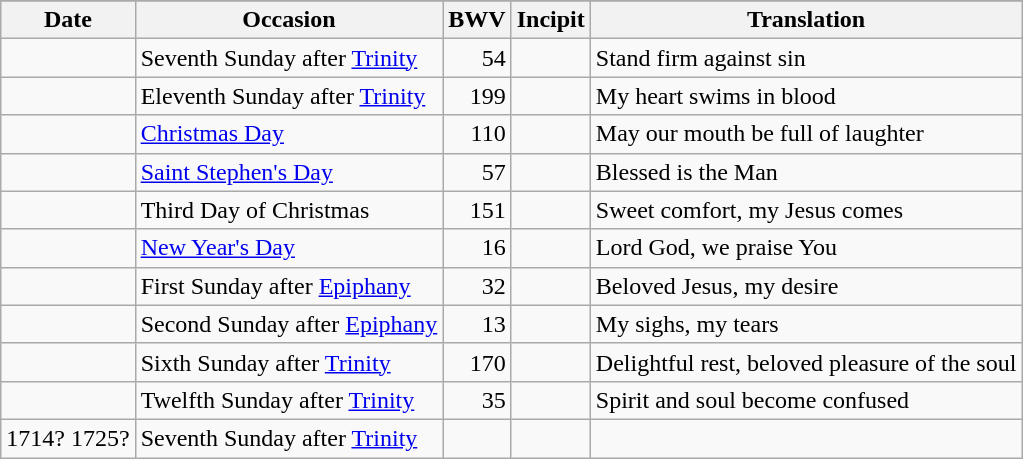<table class="wikitable sortable plainrowheaders">
<tr>
</tr>
<tr>
<th scope="col">Date</th>
<th scope="col">Occasion</th>
<th scope="col">BWV</th>
<th scope="col">Incipit</th>
<th scope="col">Translation</th>
</tr>
<tr>
<td scope="row" style="text-align: right;"></td>
<td> Seventh Sunday after <a href='#'>Trinity</a></td>
<td scope="row" style="text-align: right;">54</td>
<td><em></em></td>
<td>Stand firm against sin</td>
</tr>
<tr>
<td scope="row" style="text-align: right;"></td>
<td> Eleventh Sunday after <a href='#'>Trinity</a></td>
<td scope="row" style="text-align: right;">199</td>
<td><em></em></td>
<td>My heart swims in blood</td>
</tr>
<tr>
<td scope="row" style="text-align: right;"></td>
<td> <a href='#'>Christmas Day</a></td>
<td scope="row" style="text-align: right;">110</td>
<td><em></em></td>
<td>May our mouth be full of laughter</td>
</tr>
<tr>
<td scope="row" style="text-align: right;"></td>
<td> <a href='#'>Saint Stephen's Day</a></td>
<td scope="row" style="text-align: right;">57</td>
<td><em></em></td>
<td>Blessed is the Man</td>
</tr>
<tr>
<td scope="row" style="text-align: right;"></td>
<td> Third Day of Christmas</td>
<td scope="row" style="text-align: right;">151</td>
<td><em></em></td>
<td>Sweet comfort, my Jesus comes</td>
</tr>
<tr>
<td scope="row" style="text-align: right;"></td>
<td> <a href='#'>New Year's Day</a></td>
<td scope="row" style="text-align: right;">16</td>
<td><em></em></td>
<td>Lord God, we praise You</td>
</tr>
<tr>
<td scope="row" style="text-align: right;"></td>
<td> First Sunday after <a href='#'>Epiphany</a></td>
<td scope="row" style="text-align: right;">32</td>
<td><em></em></td>
<td>Beloved Jesus, my desire</td>
</tr>
<tr>
<td scope="row" style="text-align: right;"></td>
<td> Second Sunday after <a href='#'>Epiphany</a></td>
<td scope="row" style="text-align: right;">13</td>
<td><em></em></td>
<td>My sighs, my tears</td>
</tr>
<tr>
<td scope="row" style="text-align: right;"></td>
<td> Sixth Sunday after <a href='#'>Trinity</a></td>
<td scope="row" style="text-align: right;">170</td>
<td><em></em></td>
<td>Delightful rest, beloved pleasure of the soul</td>
</tr>
<tr>
<td scope="row" style="text-align: right;"></td>
<td> Twelfth Sunday after <a href='#'>Trinity</a></td>
<td scope="row" style="text-align: right;">35</td>
<td><em></em></td>
<td>Spirit and soul become confused</td>
</tr>
<tr>
<td scope="row" style="text-align: right;">1714? 1725?</td>
<td> Seventh Sunday after <a href='#'>Trinity</a></td>
<td scope="row" style="text-align: right;"></td>
<td><em></em></td>
<td></td>
</tr>
</table>
